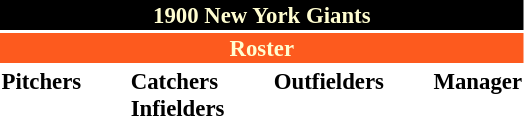<table class="toccolours" style="font-size: 95%;">
<tr>
<th colspan="10" style="background-color: black; color: #FFFDD0; text-align: center;">1900 New York Giants</th>
</tr>
<tr>
<td colspan="10" style="background-color: #fd5a1e; color: #FFFDD0; text-align: center;"><strong>Roster</strong></td>
</tr>
<tr>
<td valign="top"><strong>Pitchers</strong><br>






</td>
<td width="25px"></td>
<td valign="top"><strong>Catchers</strong><br>


<strong>Infielders</strong>





</td>
<td width="25px"></td>
<td valign="top"><strong>Outfielders</strong><br>




</td>
<td width="25px"></td>
<td valign="top"><strong>Manager</strong><br>
</td>
</tr>
</table>
